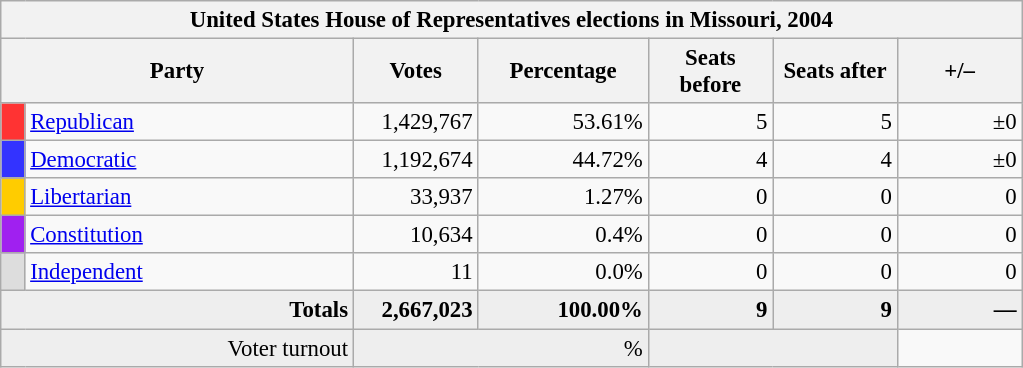<table class="wikitable" style="font-size: 95%;">
<tr>
<th colspan="7">United States House of Representatives elections in Missouri, 2004 </th>
</tr>
<tr>
<th colspan=2 style="width: 15em">Party</th>
<th style="width: 5em">Votes</th>
<th style="width: 7em">Percentage</th>
<th style="width: 5em">Seats before</th>
<th style="width: 5em">Seats after</th>
<th style="width: 5em">+/–</th>
</tr>
<tr>
<th style="background-color:#FF3333; width: 3px"></th>
<td style="width: 130px"><a href='#'>Republican</a></td>
<td align="right">1,429,767</td>
<td align="right">53.61%</td>
<td align="right">5</td>
<td align="right">5</td>
<td align="right">±0</td>
</tr>
<tr>
<th style="background-color:#3333FF; width: 3px"></th>
<td style="width: 130px"><a href='#'>Democratic</a></td>
<td align="right">1,192,674</td>
<td align="right">44.72%</td>
<td align="right">4</td>
<td align="right">4</td>
<td align="right">±0</td>
</tr>
<tr>
<th style="background-color:#FFCC00; width: 3px"></th>
<td style="width: 130px"><a href='#'>Libertarian</a></td>
<td align="right">33,937</td>
<td align="right">1.27%</td>
<td align="right">0</td>
<td align="right">0</td>
<td align="right">0</td>
</tr>
<tr>
<th style="background-color:#A020F0; width: 3px"></th>
<td style="width: 130px"><a href='#'>Constitution</a></td>
<td align="right">10,634</td>
<td align="right">0.4%</td>
<td align="right">0</td>
<td align="right">0</td>
<td align="right">0</td>
</tr>
<tr>
<th style="background-color:#DDDDDD; width: 3px"></th>
<td style="width: 130px"><a href='#'>Independent</a></td>
<td align="right">11</td>
<td align="right">0.0%</td>
<td align="right">0</td>
<td align="right">0</td>
<td align="right">0</td>
</tr>
<tr bgcolor="#EEEEEE">
<td colspan="2" align="right"><strong>Totals</strong></td>
<td align="right"><strong>2,667,023</strong></td>
<td align="right"><strong>100.00%</strong></td>
<td align="right"><strong>9</strong></td>
<td align="right"><strong>9</strong></td>
<td align="right"><strong>—</strong></td>
</tr>
<tr bgcolor="#EEEEEE">
<td colspan="2" align="right">Voter turnout</td>
<td colspan="2" align="right">%</td>
<td colspan="2" align="right"></td>
</tr>
</table>
